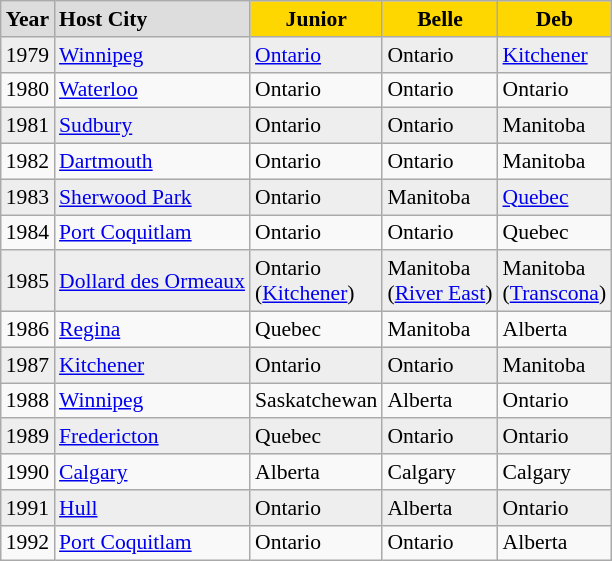<table class="wikitable" style="text-align:center; font-size:90%">
<tr align="left" style="font-weight:bold; background-color:#dddddd;" |>
<td align="left">Year</td>
<td align="left">Host City</td>
<td style="background:gold"; align="center">Junior</td>
<td style="background:gold"; align="center">Belle</td>
<td style="background:gold"; align="center">Deb</td>
</tr>
<tr align="Left" bgcolor="#eeeeee">
<td align="left">1979</td>
<td> <a href='#'>Winnipeg</a></td>
<td> <a href='#'>Ontario</a></td>
<td> Ontario</td>
<td> <a href='#'>Kitchener</a></td>
</tr>
<tr align="Left">
<td align="left">1980</td>
<td> <a href='#'>Waterloo</a></td>
<td> Ontario</td>
<td> Ontario</td>
<td> Ontario</td>
</tr>
<tr align="Left" bgcolor="#eeeeee">
<td align="left">1981</td>
<td> <a href='#'>Sudbury</a></td>
<td> Ontario</td>
<td> Ontario</td>
<td> Manitoba</td>
</tr>
<tr align="Left">
<td align="left">1982</td>
<td> <a href='#'>Dartmouth</a></td>
<td> Ontario</td>
<td> Ontario</td>
<td> Manitoba</td>
</tr>
<tr align="Left" bgcolor="#eeeeee">
<td align="left">1983</td>
<td> <a href='#'>Sherwood Park</a></td>
<td> Ontario</td>
<td> Manitoba</td>
<td> <a href='#'>Quebec</a></td>
</tr>
<tr align="Left">
<td align="left">1984</td>
<td> <a href='#'>Port Coquitlam</a></td>
<td> Ontario</td>
<td> Ontario</td>
<td> Quebec</td>
</tr>
<tr align="Left" bgcolor="#eeeeee">
<td align="left">1985</td>
<td> <a href='#'>Dollard des Ormeaux</a></td>
<td> Ontario <br> (<a href='#'>Kitchener</a>)</td>
<td> Manitoba <br> (<a href='#'>River East</a>)</td>
<td> Manitoba <br> (<a href='#'>Transcona</a>)</td>
</tr>
<tr align="Left">
<td align="left">1986</td>
<td> <a href='#'>Regina</a></td>
<td> Quebec</td>
<td> Manitoba</td>
<td> Alberta</td>
</tr>
<tr align="Left" bgcolor="#eeeeee">
<td align="left">1987</td>
<td> <a href='#'>Kitchener</a></td>
<td> Ontario</td>
<td> Ontario</td>
<td> Manitoba</td>
</tr>
<tr align="Left">
<td align="left">1988</td>
<td> <a href='#'>Winnipeg</a></td>
<td> Saskatchewan</td>
<td> Alberta</td>
<td> Ontario</td>
</tr>
<tr align="Left" bgcolor="#eeeeee">
<td align="left">1989</td>
<td> <a href='#'>Fredericton</a></td>
<td> Quebec</td>
<td> Ontario</td>
<td> Ontario</td>
</tr>
<tr align="Left">
<td align="left">1990</td>
<td> <a href='#'>Calgary</a></td>
<td>  Alberta</td>
<td> Calgary</td>
<td> Calgary</td>
</tr>
<tr align="Left" bgcolor="#eeeeee">
<td align="left">1991</td>
<td> <a href='#'>Hull</a></td>
<td> Ontario</td>
<td> Alberta</td>
<td> Ontario</td>
</tr>
<tr align="Left">
<td align="left">1992</td>
<td> <a href='#'>Port Coquitlam</a></td>
<td> Ontario</td>
<td> Ontario</td>
<td> Alberta</td>
</tr>
</table>
